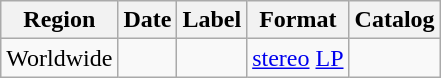<table class="wikitable">
<tr>
<th>Region</th>
<th>Date</th>
<th>Label</th>
<th>Format</th>
<th>Catalog</th>
</tr>
<tr>
<td>Worldwide</td>
<td></td>
<td></td>
<td><a href='#'>stereo</a> <a href='#'>LP</a></td>
<td></td>
</tr>
</table>
